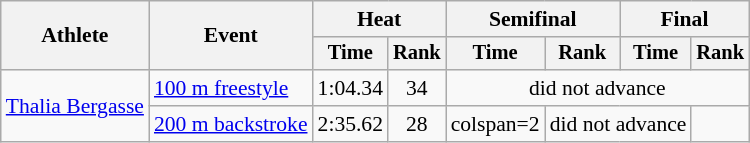<table class=wikitable style="font-size:90%">
<tr>
<th rowspan=2>Athlete</th>
<th rowspan=2>Event</th>
<th colspan="2">Heat</th>
<th colspan="2">Semifinal</th>
<th colspan="2">Final</th>
</tr>
<tr style="font-size:95%">
<th>Time</th>
<th>Rank</th>
<th>Time</th>
<th>Rank</th>
<th>Time</th>
<th>Rank</th>
</tr>
<tr align=center>
<td align=left rowspan=2><a href='#'>Thalia Bergasse</a></td>
<td align=left><a href='#'>100 m freestyle</a></td>
<td>1:04.34</td>
<td>34</td>
<td colspan=4>did not advance</td>
</tr>
<tr align=center>
<td align=left><a href='#'>200 m backstroke</a></td>
<td>2:35.62</td>
<td>28</td>
<td>colspan=2 </td>
<td colspan=2>did not advance</td>
</tr>
</table>
